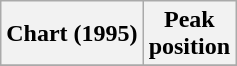<table class="wikitable plainrowheaders sortable">
<tr>
<th scope="col">Chart (1995)</th>
<th scope="col">Peak<br>position</th>
</tr>
<tr>
</tr>
</table>
